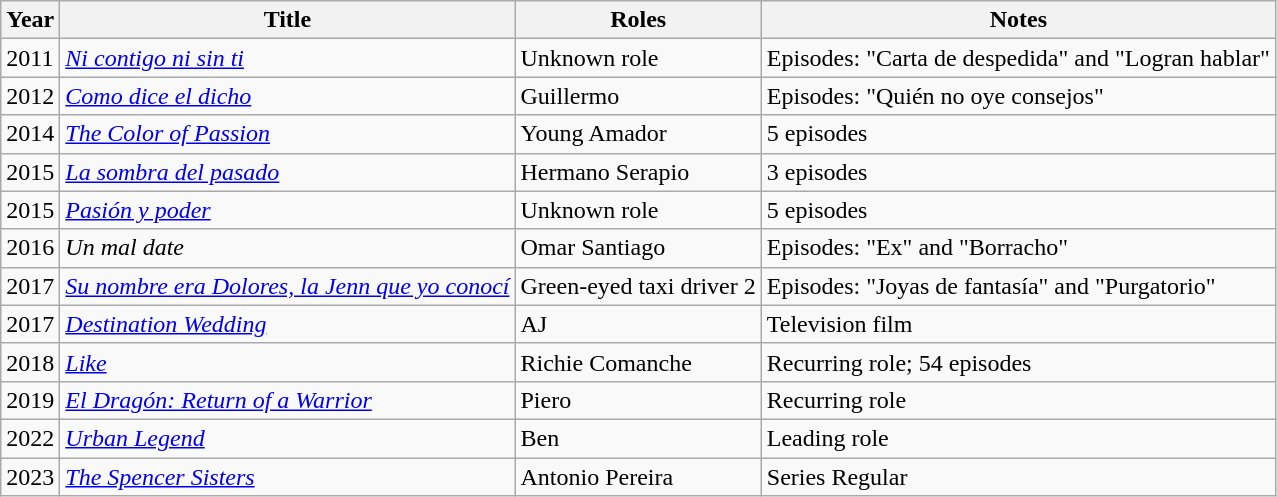<table class="wikitable sortable">
<tr>
<th>Year</th>
<th>Title</th>
<th>Roles</th>
<th>Notes</th>
</tr>
<tr>
<td>2011</td>
<td><em><a href='#'>Ni contigo ni sin ti</a></em></td>
<td>Unknown role</td>
<td>Episodes: "Carta de despedida" and "Logran hablar"</td>
</tr>
<tr>
<td>2012</td>
<td><em><a href='#'>Como dice el dicho</a></em></td>
<td>Guillermo</td>
<td>Episodes: "Quién no oye consejos"</td>
</tr>
<tr>
<td>2014</td>
<td><em><a href='#'>The Color of Passion</a></em></td>
<td>Young Amador</td>
<td>5 episodes</td>
</tr>
<tr>
<td>2015</td>
<td><em><a href='#'>La sombra del pasado</a></em></td>
<td>Hermano Serapio</td>
<td>3 episodes</td>
</tr>
<tr>
<td>2015</td>
<td><em><a href='#'>Pasión y poder</a></em></td>
<td>Unknown role</td>
<td>5 episodes</td>
</tr>
<tr>
<td>2016</td>
<td><em>Un mal date</em></td>
<td>Omar Santiago</td>
<td>Episodes: "Ex" and "Borracho"</td>
</tr>
<tr>
<td>2017</td>
<td><em><a href='#'>Su nombre era Dolores, la Jenn que yo conocí</a></em></td>
<td>Green-eyed taxi driver 2</td>
<td>Episodes: "Joyas de fantasía" and "Purgatorio"</td>
</tr>
<tr>
<td>2017</td>
<td><em><a href='#'>Destination Wedding</a></em></td>
<td>AJ</td>
<td>Television film</td>
</tr>
<tr>
<td>2018</td>
<td><em><a href='#'>Like</a></em></td>
<td>Richie Comanche</td>
<td>Recurring role; 54 episodes</td>
</tr>
<tr>
<td>2019</td>
<td><em><a href='#'>El Dragón: Return of a Warrior</a></em></td>
<td>Piero</td>
<td>Recurring role</td>
</tr>
<tr>
<td>2022</td>
<td><em><a href='#'>Urban Legend</a></em></td>
<td>Ben</td>
<td>Leading role</td>
</tr>
<tr>
<td>2023</td>
<td><em><a href='#'>The Spencer Sisters</a></em></td>
<td>Antonio Pereira</td>
<td>Series Regular</td>
</tr>
</table>
